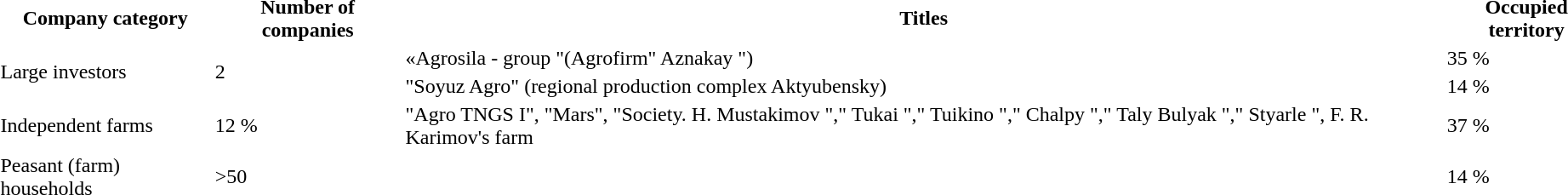<table>
<tr>
<th>Company category</th>
<th>Number of companies</th>
<th>Titles</th>
<th>Occupied territory</th>
</tr>
<tr>
<td rowspan="2">Large investors</td>
<td rowspan="2">2</td>
<td>«Agrosila - group "(Agrofirm" Aznakay ")</td>
<td>35 %</td>
</tr>
<tr>
<td>"Soyuz Agro" (regional production complex Aktyubensky)</td>
<td>14 %</td>
</tr>
<tr>
<td>Independent farms</td>
<td>12 %</td>
<td>"Agro TNGS I", "Mars", "Society. H. Mustakimov "," Tukai "," Tuikino "," Chalpy "," Taly Bulyak "," Styarle ", F. R. Karimov's farm</td>
<td>37 %</td>
</tr>
<tr>
<td>Peasant (farm) households</td>
<td>>50</td>
<td></td>
<td>14 %</td>
</tr>
</table>
